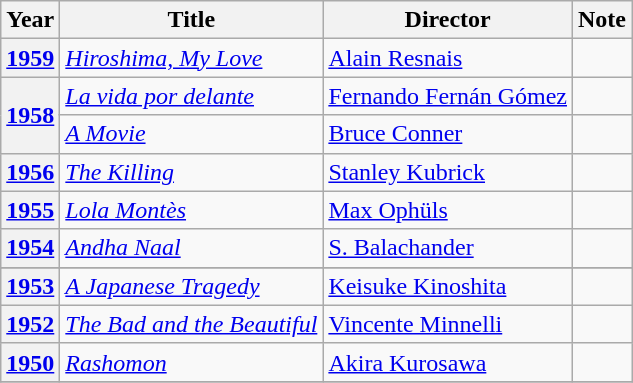<table class="wikitable">
<tr>
<th>Year</th>
<th>Title</th>
<th>Director</th>
<th>Note</th>
</tr>
<tr>
<th><a href='#'>1959</a></th>
<td><em><a href='#'>Hiroshima, My Love</a></em></td>
<td><a href='#'>Alain Resnais</a></td>
<td></td>
</tr>
<tr>
<th rowspan="2"><a href='#'>1958</a></th>
<td><em><a href='#'>La vida por delante</a></em></td>
<td><a href='#'>Fernando Fernán Gómez</a></td>
<td></td>
</tr>
<tr>
<td><em><a href='#'>A Movie</a></em></td>
<td><a href='#'>Bruce Conner</a></td>
<td></td>
</tr>
<tr>
<th><a href='#'>1956</a></th>
<td><em><a href='#'>The Killing</a></em></td>
<td><a href='#'>Stanley Kubrick</a></td>
<td></td>
</tr>
<tr>
<th><a href='#'>1955</a></th>
<td><em><a href='#'>Lola Montès</a></em></td>
<td><a href='#'>Max Ophüls</a></td>
<td></td>
</tr>
<tr>
<th><a href='#'>1954</a></th>
<td><em><a href='#'>Andha Naal</a></em></td>
<td><a href='#'>S. Balachander</a></td>
<td></td>
</tr>
<tr>
</tr>
<tr>
<th><a href='#'>1953</a></th>
<td><em><a href='#'>A Japanese Tragedy</a></em></td>
<td><a href='#'>Keisuke Kinoshita</a></td>
<td></td>
</tr>
<tr>
<th><a href='#'>1952</a></th>
<td><em><a href='#'>The Bad and the Beautiful</a></em></td>
<td><a href='#'>Vincente Minnelli</a></td>
<td></td>
</tr>
<tr>
<th><a href='#'>1950</a></th>
<td><em><a href='#'>Rashomon</a></em></td>
<td><a href='#'>Akira Kurosawa</a></td>
<td></td>
</tr>
<tr>
</tr>
</table>
